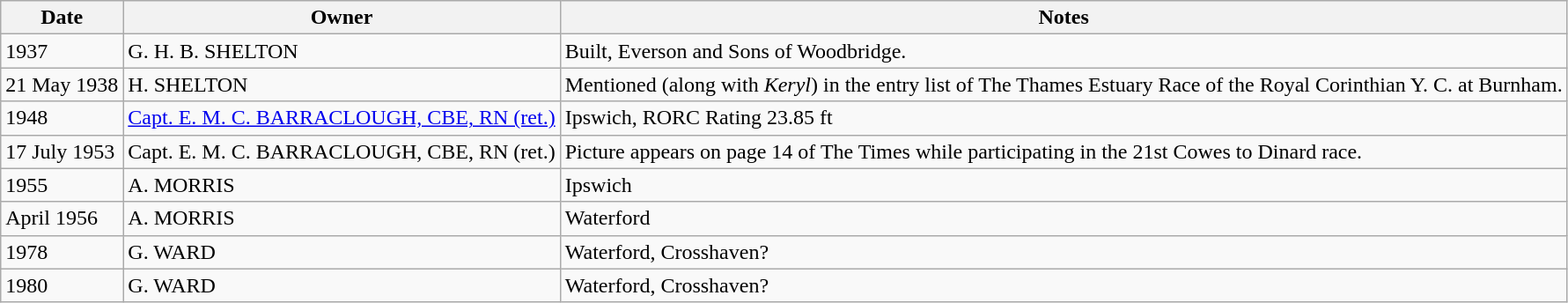<table class="wikitable">
<tr>
<th>Date</th>
<th>Owner</th>
<th>Notes</th>
</tr>
<tr>
<td>1937</td>
<td>G. H. B. SHELTON</td>
<td>Built, Everson and Sons of Woodbridge.</td>
</tr>
<tr>
<td>21 May 1938</td>
<td>H. SHELTON</td>
<td>Mentioned (along with <em>Keryl</em>) in the entry list of The Thames Estuary Race of the Royal Corinthian Y. C. at Burnham.</td>
</tr>
<tr>
<td>1948</td>
<td><a href='#'>Capt. E. M. C. BARRACLOUGH, CBE, RN (ret.)</a></td>
<td>Ipswich, RORC Rating 23.85 ft</td>
</tr>
<tr>
<td>17 July 1953</td>
<td>Capt. E. M. C. BARRACLOUGH, CBE, RN (ret.)</td>
<td>Picture appears on page 14 of The Times while participating in the 21st Cowes to Dinard race.</td>
</tr>
<tr>
<td>1955</td>
<td>A. MORRIS</td>
<td>Ipswich</td>
</tr>
<tr>
<td>April 1956</td>
<td>A. MORRIS</td>
<td>Waterford</td>
</tr>
<tr>
<td>1978</td>
<td>G. WARD</td>
<td>Waterford, Crosshaven?</td>
</tr>
<tr>
<td>1980</td>
<td>G. WARD</td>
<td>Waterford, Crosshaven?</td>
</tr>
</table>
